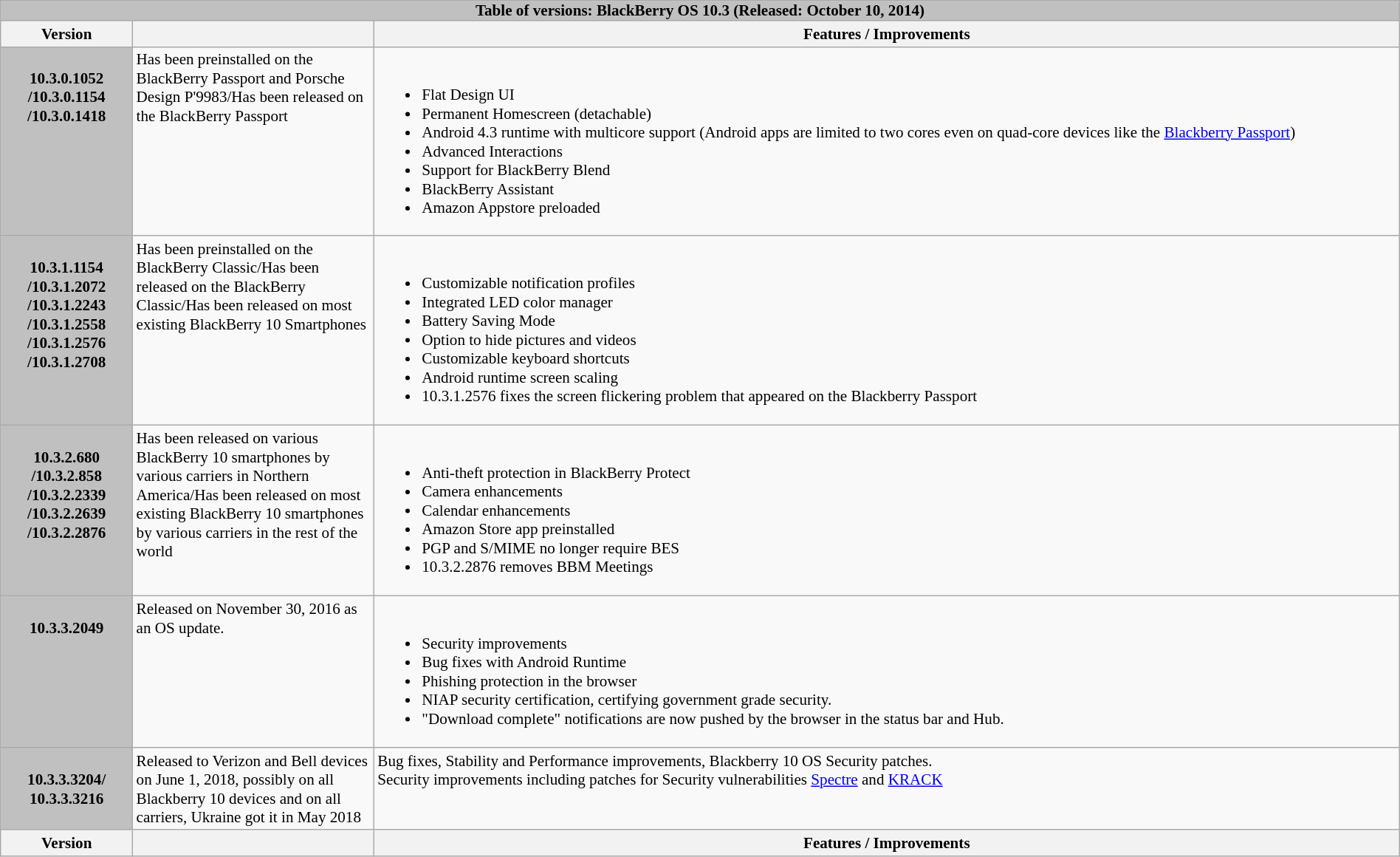<table class="wikitable collapsible expand" style="width:100%; font-size:88%;">
<tr>
<th style="background:silver; padding:0 0.5em;" colspan="5">Table of versions: BlackBerry OS 10.3 (Released: October 10, 2014)</th>
</tr>
<tr>
<th style="width:8em; ">Version</th>
<th style="width:15em; "></th>
<th>Features / Improvements</th>
</tr>
<tr valign="top">
<th style="background:silver; white-space:nowrap;"><br>10.3.0.1052<br>/10.3.0.1154<br>/10.3.0.1418</th>
<td>Has been preinstalled on the BlackBerry Passport and Porsche Design P'9983/Has been released on the BlackBerry Passport</td>
<td><br><ul><li>Flat Design UI</li><li>Permanent Homescreen (detachable)</li><li>Android 4.3 runtime with multicore support (Android apps are limited to two cores even on quad-core devices like the <a href='#'>Blackberry Passport</a>)</li><li>Advanced Interactions</li><li>Support for BlackBerry Blend</li><li>BlackBerry Assistant</li><li>Amazon Appstore preloaded</li></ul></td>
</tr>
<tr valign="top">
<th style="background:silver; white-space:nowrap;"><br>10.3.1.1154<br>/10.3.1.2072<br>/10.3.1.2243<br>/10.3.1.2558<br>/10.3.1.2576<br>/10.3.1.2708</th>
<td>Has been preinstalled on the BlackBerry Classic/Has been released on the BlackBerry Classic/Has been released on most existing BlackBerry 10 Smartphones</td>
<td><br><ul><li>Customizable notification profiles</li><li>Integrated LED color manager</li><li>Battery Saving Mode</li><li>Option to hide pictures and videos</li><li>Customizable keyboard shortcuts</li><li>Android runtime screen scaling</li><li>10.3.1.2576 fixes the screen flickering problem that appeared on the Blackberry Passport</li></ul></td>
</tr>
<tr valign="top">
<th style="background:silver; white-space:nowrap;"><br>10.3.2.680<br>/10.3.2.858<br>/10.3.2.2339<br>/10.3.2.2639<br>/10.3.2.2876</th>
<td>Has been released on various BlackBerry 10 smartphones by various carriers in Northern America/Has been released on most existing BlackBerry 10 smartphones by various carriers in the rest of the world</td>
<td><br><ul><li>Anti-theft protection in BlackBerry Protect</li><li>Camera enhancements</li><li>Calendar enhancements</li><li>Amazon Store app preinstalled</li><li>PGP and S/MIME no longer require BES</li><li>10.3.2.2876 removes BBM Meetings</li></ul></td>
</tr>
<tr valign="top">
<th style="background:silver; white-space:nowrap;"><br>10.3.3.2049</th>
<td>Released on November 30, 2016 as an OS update.</td>
<td><br><ul><li>Security improvements</li><li>Bug fixes with Android Runtime</li><li>Phishing protection in the browser</li><li>NIAP security certification, certifying government grade security.</li><li>"Download complete" notifications are now pushed by the browser in the status bar and Hub.</li></ul></td>
</tr>
<tr valign="top">
<th style="background:silver; white-space:nowrap;"><br>10.3.3.3204/<br>10.3.3.3216 </th>
<td>Released to Verizon and Bell devices on June 1, 2018, possibly on all Blackberry 10 devices and on all carriers, Ukraine got it in May 2018</td>
<td>Bug fixes, Stability and Performance improvements, Blackberry 10 OS Security patches.<br>Security improvements including patches for Security vulnerabilities <a href='#'>Spectre</a> and <a href='#'>KRACK</a></td>
</tr>
<tr class="sortbottom">
<th style="width:8em; ">Version</th>
<th style="width:15em; "></th>
<th>Features / Improvements</th>
</tr>
</table>
